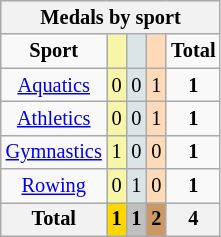<table class="wikitable" style="font-size:85%; text-align:center;">
<tr style="background:#efefef;">
<th colspan=5><strong>Medals by sport</strong></th>
</tr>
<tr>
<td><strong>Sport</strong></td>
<td style="background:#f7f6a8;"></td>
<td style="background:#dce5e5;"></td>
<td style="background:#ffdab9;"></td>
<td><strong>Total</strong></td>
</tr>
<tr>
<td><a href='#'>Aquatics</a></td>
<td style="background:#F7F6A8;">0</td>
<td style="background:#DCE5E5;">0</td>
<td style="background:#FFDAB9;">1</td>
<td><strong>1</strong></td>
</tr>
<tr>
<td><a href='#'>Athletics</a></td>
<td style="background:#F7F6A8;">0</td>
<td style="background:#DCE5E5;">0</td>
<td style="background:#FFDAB9;">1</td>
<td><strong>1</strong></td>
</tr>
<tr>
<td><a href='#'>Gymnastics</a></td>
<td style="background:#F7F6A8;">1</td>
<td style="background:#DCE5E5;">0</td>
<td style="background:#FFDAB9;">0</td>
<td><strong>1</strong></td>
</tr>
<tr>
<td><a href='#'>Rowing</a></td>
<td style="background:#F7F6A8;">0</td>
<td style="background:#DCE5E5;">1</td>
<td style="background:#FFDAB9;">0</td>
<td><strong>1</strong></td>
</tr>
<tr>
<th>Total</th>
<th style="background:gold;">1</th>
<th style="background:silver;">1</th>
<th style="background:#c96;">2</th>
<th>4</th>
</tr>
</table>
